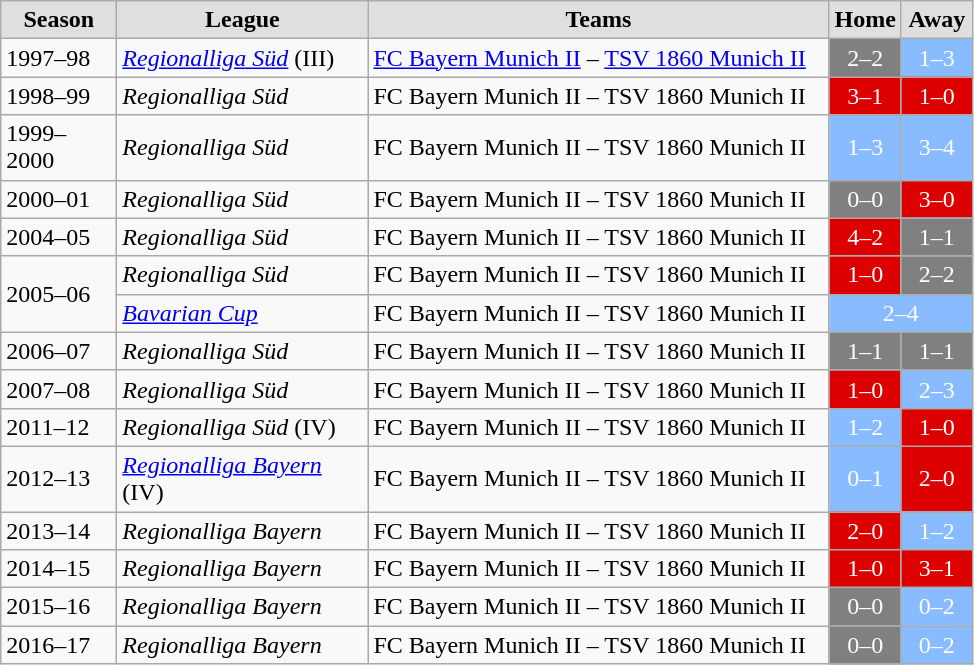<table class="wikitable">
<tr align="center" bgcolor="#dfdfdf">
<td width="70"><strong>Season</strong></td>
<td width="160"><strong>League</strong></td>
<td width="300"><strong>Teams</strong></td>
<td width="40"><strong>Home</strong></td>
<td width="40"><strong>Away</strong></td>
</tr>
<tr>
<td align="left">1997–98</td>
<td align="left"><em><a href='#'>Regionalliga Süd</a></em> (III)</td>
<td align="left"><a href='#'>FC Bayern Munich II</a> – <a href='#'>TSV 1860 Munich II</a></td>
<td align="center" style="background:#808080; text-align:center;color:white;">2–2</td>
<td align="center" style="background:#88BBFF; text-align:center;color:white;">1–3</td>
</tr>
<tr>
<td align="left">1998–99</td>
<td align="left"><em>Regionalliga Süd</em></td>
<td align="left">FC Bayern Munich II – TSV 1860 Munich II</td>
<td align="center" style="background:#DD0000; text-align:center;color:white;">3–1</td>
<td align="center" style="background:#DD0000; text-align:center;color:white;">1–0</td>
</tr>
<tr>
<td align="left">1999–2000</td>
<td align="left"><em>Regionalliga Süd</em></td>
<td align="left">FC Bayern Munich II – TSV 1860 Munich II</td>
<td align="center" style="background:#88BBFF; text-align:center;color:white;">1–3</td>
<td align="center" style="background:#88BBFF; text-align:center;color:white;">3–4</td>
</tr>
<tr>
<td align="left">2000–01</td>
<td align="left"><em>Regionalliga Süd</em></td>
<td align="left">FC Bayern Munich II – TSV 1860 Munich II</td>
<td align="center" style="background:#808080; text-align:center;color:white;">0–0</td>
<td align="center" style="background:#DD0000; text-align:center;color:white;">3–0</td>
</tr>
<tr>
<td align="left">2004–05</td>
<td align="left"><em>Regionalliga Süd</em></td>
<td align="left">FC Bayern Munich II – TSV 1860 Munich II</td>
<td align="center" style="background:#DD0000; text-align:center;color:white;">4–2</td>
<td align="center" style="background:#808080; text-align:center;color:white;">1–1</td>
</tr>
<tr>
<td rowspan=2, align="left">2005–06</td>
<td align="left"><em>Regionalliga Süd</em></td>
<td align="left">FC Bayern Munich II – TSV 1860 Munich II</td>
<td align="center" style="background:#DD0000; text-align:center;color:white;">1–0</td>
<td align="center" style="background:#808080; text-align:center;color:white;">2–2</td>
</tr>
<tr>
<td align="left"><em><a href='#'>Bavarian Cup</a></em></td>
<td align="left">FC Bayern Munich II – TSV 1860 Munich II</td>
<td align="center" colspan=2 style="background:#88BBFF; text-align:center;color:white;">2–4</td>
</tr>
<tr>
<td align="left">2006–07</td>
<td align="left"><em>Regionalliga Süd</em></td>
<td align="left">FC Bayern Munich II – TSV 1860 Munich II</td>
<td align="center" style="background:#808080; text-align:center;color:white;">1–1</td>
<td align="center" style="background:#808080; text-align:center;color:white;">1–1</td>
</tr>
<tr>
<td align="left">2007–08</td>
<td align="left"><em>Regionalliga Süd</em></td>
<td align="left">FC Bayern Munich II – TSV 1860 Munich II</td>
<td align="center" style="background:#DD0000; text-align:center;color:white;">1–0</td>
<td align="center" style="background:#88BBFF; text-align:center;color:white;">2–3</td>
</tr>
<tr>
<td align="left">2011–12</td>
<td align="left"><em>Regionalliga Süd</em> (IV)</td>
<td align="left">FC Bayern Munich II – TSV 1860 Munich II</td>
<td align="center" style="background:#88BBFF; text-align:center;color:white;">1–2</td>
<td align="center" style="background:#DD0000; text-align:center;color:white;">1–0</td>
</tr>
<tr>
<td align="left">2012–13</td>
<td align="left"><em><a href='#'>Regionalliga Bayern</a></em> (IV)</td>
<td align="left">FC Bayern Munich II – TSV 1860 Munich II</td>
<td align="center" style="background:#88BBFF; text-align:center;color:white;">0–1</td>
<td align="center" style="background:#DD0000; text-align:center;color:white;">2–0</td>
</tr>
<tr>
<td align="left">2013–14</td>
<td align="left"><em>Regionalliga Bayern</em></td>
<td align="left">FC Bayern Munich II – TSV 1860 Munich II</td>
<td align="center" style="background:#DD0000; text-align:center;color:white;">2–0</td>
<td align="center" style="background:#88BBFF; text-align:center;color:white;">1–2</td>
</tr>
<tr>
<td align="left">2014–15</td>
<td align="left"><em>Regionalliga Bayern</em></td>
<td align="left">FC Bayern Munich II – TSV 1860 Munich II</td>
<td align="center" style="background:#DD0000; text-align:center;color:white;">1–0</td>
<td align="center" style="background:#DD0000; text-align:center;color:white;">3–1</td>
</tr>
<tr>
<td align="left">2015–16</td>
<td align="left"><em>Regionalliga Bayern</em></td>
<td align="left">FC Bayern Munich II – TSV 1860 Munich II</td>
<td align="center" style="background:#808080; text-align:center;color:white;">0–0</td>
<td align="center" style="background:#88BBFF; text-align:center;color:white;">0–2</td>
</tr>
<tr>
<td align="left">2016–17</td>
<td align="left"><em>Regionalliga Bayern</em></td>
<td align="left">FC Bayern Munich II – TSV 1860 Munich II</td>
<td align="center" style="background:#808080; text-align:center;color:white;">0–0</td>
<td align="center" style="background:#88BBFF; text-align:center;color:white;">0–2</td>
</tr>
</table>
